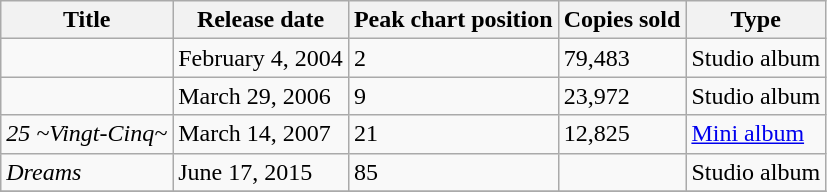<table class="wikitable">
<tr>
<th>Title</th>
<th>Release date</th>
<th>Peak chart position</th>
<th>Copies sold</th>
<th>Type</th>
</tr>
<tr>
<td></td>
<td>February 4, 2004</td>
<td>2</td>
<td>79,483</td>
<td>Studio album</td>
</tr>
<tr>
<td></td>
<td>March 29, 2006</td>
<td>9</td>
<td>23,972</td>
<td>Studio album</td>
</tr>
<tr>
<td><em>25 ~Vingt-Cinq~</em></td>
<td>March 14, 2007</td>
<td>21</td>
<td>12,825</td>
<td><a href='#'>Mini album</a></td>
</tr>
<tr>
<td><em>Dreams</em></td>
<td>June 17, 2015</td>
<td>85</td>
<td></td>
<td>Studio album</td>
</tr>
<tr>
</tr>
</table>
